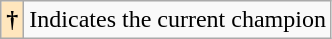<table class="wikitable">
<tr>
<th style="background: #ffe6bd">†</th>
<td>Indicates the current champion</td>
</tr>
</table>
